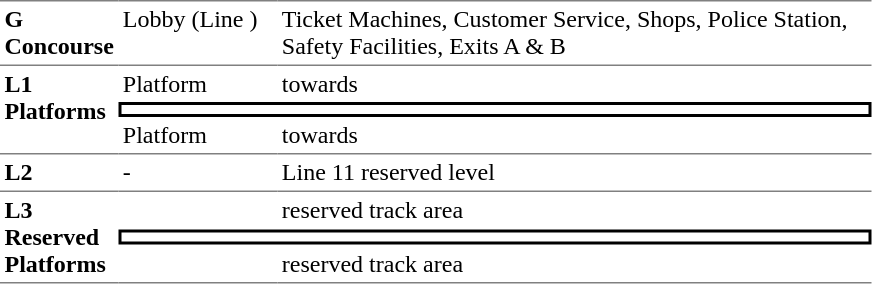<table border=0 cellspacing=0 cellpadding=3>
<tr>
<td style="border-bottom:solid 1px gray; border-top:solid 1px gray;" width=50 valign=top><strong>G<br>Concourse</strong></td>
<td style="border-bottom:solid 1px gray; border-top:solid 1px gray;" width=100 valign=top>Lobby (Line )</td>
<td style="border-bottom:solid 1px gray; border-top:solid 1px gray;" width=390 valign=top>Ticket Machines, Customer Service, Shops, Police Station, Safety Facilities, Exits A & B</td>
</tr>
<tr>
<td style="border-bottom:solid 1px gray;" rowspan=3 valign=top><strong>L1<br>Platforms</strong></td>
<td>Platform </td>
<td>  towards  </td>
</tr>
<tr>
<td style="border-right:solid 2px black;border-left:solid 2px black;border-top:solid 2px black;border-bottom:solid 2px black;text-align:center;" colspan=2></td>
</tr>
<tr>
<td style="border-bottom:solid 1px gray;">Platform </td>
<td style="border-bottom:solid 1px gray;"> towards   </td>
</tr>
<tr>
<td style="border-bottom:solid 1px gray;" valign=top><strong>L2</strong></td>
<td style="border-bottom:solid 1px gray;" valign=top>-</td>
<td style="border-bottom:solid 1px gray;" valign=top>Line 11 reserved level</td>
</tr>
<tr>
<td style="border-bottom:solid 1px gray;" rowspan=3 valign=top><strong>L3<br>Reserved Platforms</strong></td>
<td></td>
<td> reserved track area</td>
</tr>
<tr>
<td style="border-right:solid 2px black;border-left:solid 2px black;border-top:solid 2px black;border-bottom:solid 2px black;text-align:center;" colspan=2></td>
</tr>
<tr>
<td style="border-bottom:solid 1px gray;"></td>
<td style="border-bottom:solid 1px gray;"> reserved track area</td>
</tr>
</table>
